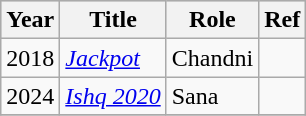<table class="wikitable sortable plainrowheaders">
<tr style="background:#ccc; text-align:center;">
<th scope="col">Year</th>
<th scope="col">Title</th>
<th scope="col">Role</th>
<th scope="col">Ref</th>
</tr>
<tr>
<td>2018</td>
<td><em><a href='#'>Jackpot</a></em></td>
<td>Chandni</td>
<td></td>
</tr>
<tr>
<td>2024</td>
<td><em><a href='#'>Ishq 2020</a></em></td>
<td>Sana</td>
<td></td>
</tr>
<tr>
</tr>
</table>
